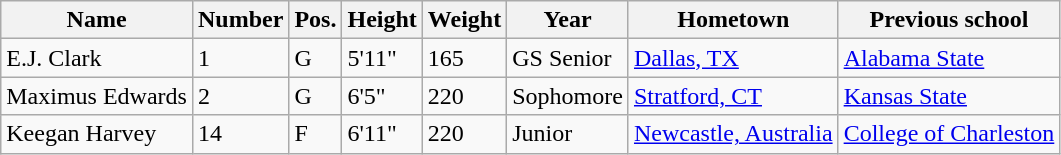<table class="wikitable sortable" border="1">
<tr>
<th>Name</th>
<th>Number</th>
<th>Pos.</th>
<th>Height</th>
<th>Weight</th>
<th>Year</th>
<th>Hometown</th>
<th class="unsortable">Previous school</th>
</tr>
<tr>
<td>E.J. Clark</td>
<td>1</td>
<td>G</td>
<td>5'11"</td>
<td>165</td>
<td>GS Senior</td>
<td><a href='#'>Dallas, TX</a></td>
<td><a href='#'>Alabama State</a></td>
</tr>
<tr>
<td>Maximus Edwards</td>
<td>2</td>
<td>G</td>
<td>6'5"</td>
<td>220</td>
<td>Sophomore</td>
<td><a href='#'>Stratford, CT</a></td>
<td><a href='#'>Kansas State</a></td>
</tr>
<tr>
<td>Keegan Harvey</td>
<td>14</td>
<td>F</td>
<td>6'11"</td>
<td>220</td>
<td>Junior</td>
<td><a href='#'>Newcastle, Australia</a></td>
<td><a href='#'>College of Charleston</a></td>
</tr>
</table>
